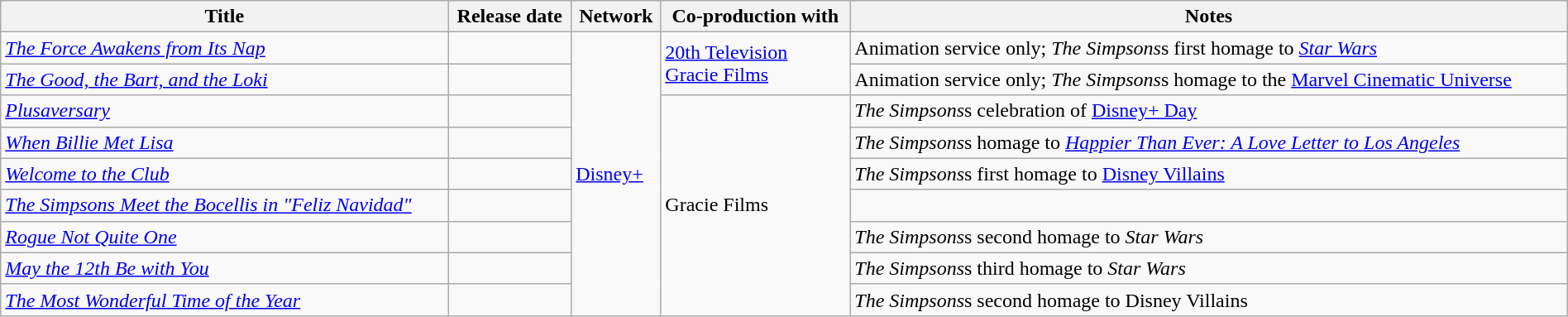<table class="wikitable plainrowheaders sortable" style="width:100%;">
<tr>
<th scope="col">Title</th>
<th scope="col">Release date</th>
<th scope="col">Network</th>
<th scope="col">Co-production with</th>
<th scope="col">Notes</th>
</tr>
<tr>
<td scope="row"><em><a href='#'>The Force Awakens from Its Nap</a></em></td>
<td></td>
<td rowspan="9"><a href='#'>Disney+</a></td>
<td rowspan="2"><a href='#'>20th Television</a><br><a href='#'>Gracie Films</a></td>
<td>Animation service only; <em>The Simpsons</em>s first homage to <em><a href='#'>Star Wars</a></em></td>
</tr>
<tr>
<td scope="row"><em><a href='#'>The Good, the Bart, and the Loki</a></em></td>
<td></td>
<td>Animation service only; <em>The Simpsons</em>s homage to the <a href='#'>Marvel Cinematic Universe</a></td>
</tr>
<tr>
<td scope="row"><em><a href='#'>Plusaversary</a></em></td>
<td></td>
<td rowspan="7">Gracie Films</td>
<td><em>The Simpsons</em>s celebration of <a href='#'>Disney+ Day</a></td>
</tr>
<tr>
<td scope="row"><em><a href='#'>When Billie Met Lisa</a></em></td>
<td></td>
<td><em>The Simpsons</em>s homage to <em><a href='#'>Happier Than Ever: A Love Letter to Los Angeles</a></em></td>
</tr>
<tr>
<td scope="row"><em><a href='#'>Welcome to the Club</a></em></td>
<td></td>
<td><em>The Simpsons</em>s first homage to <a href='#'>Disney Villains</a></td>
</tr>
<tr>
<td scope="row"><em><a href='#'>The Simpsons Meet the Bocellis in "Feliz Navidad"</a></em></td>
<td></td>
<td></td>
</tr>
<tr>
<td scope="row"><em><a href='#'>Rogue Not Quite One</a></em></td>
<td></td>
<td><em>The Simpsons</em>s second homage to <em>Star Wars</em></td>
</tr>
<tr>
<td scope="row"><em><a href='#'>May the 12th Be with You</a></em></td>
<td></td>
<td><em>The Simpsons</em>s third homage to <em>Star Wars</em></td>
</tr>
<tr>
<td scope="row"><em><a href='#'>The Most Wonderful Time of the Year</a></em></td>
<td></td>
<td><em>The Simpsons</em>s second homage to Disney Villains</td>
</tr>
</table>
